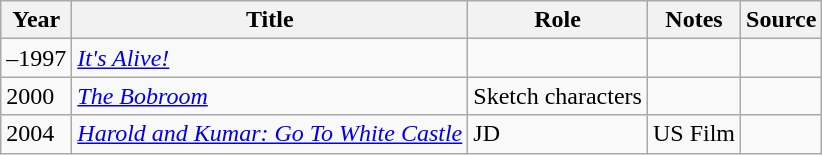<table class="wikitable sortable plainrowheaders">
<tr>
<th>Year</th>
<th>Title</th>
<th>Role</th>
<th class="unsortable">Notes</th>
<th class="unsortable">Source</th>
</tr>
<tr>
<td>–1997</td>
<td><em><a href='#'>It's Alive!</a></em></td>
<td></td>
<td></td>
<td></td>
</tr>
<tr>
<td>2000</td>
<td data-sort-value="Bobroom, The"><em><a href='#'>The Bobroom</a></em></td>
<td>Sketch characters</td>
<td></td>
<td></td>
</tr>
<tr>
<td>2004</td>
<td><em><a href='#'>Harold and Kumar: Go To White Castle</a></em></td>
<td>JD</td>
<td>US Film</td>
<td></td>
</tr>
</table>
